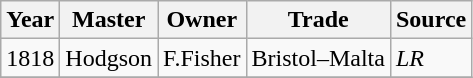<table class=" wikitable">
<tr>
<th>Year</th>
<th>Master</th>
<th>Owner</th>
<th>Trade</th>
<th>Source</th>
</tr>
<tr>
<td>1818</td>
<td>Hodgson</td>
<td>F.Fisher</td>
<td>Bristol–Malta</td>
<td><em>LR</em></td>
</tr>
<tr>
</tr>
</table>
